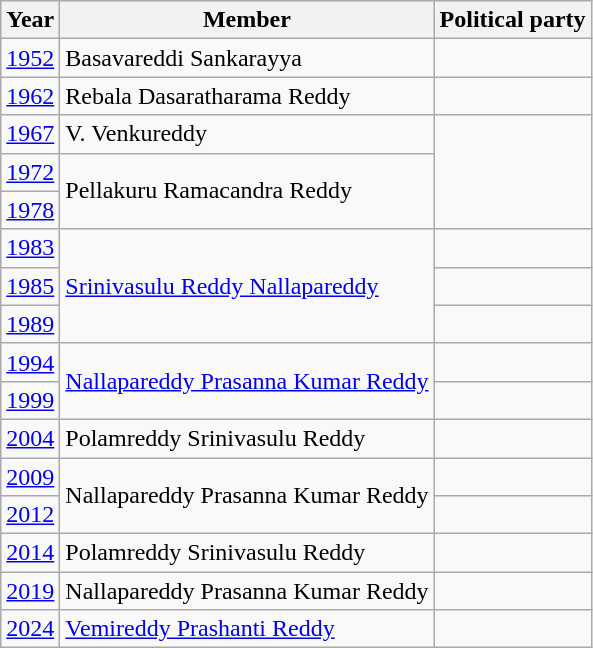<table class="wikitable sortable">
<tr>
<th>Year</th>
<th>Member</th>
<th colspan="2">Political party</th>
</tr>
<tr>
<td><a href='#'>1952</a></td>
<td>Basavareddi Sankarayya</td>
<td></td>
</tr>
<tr>
<td><a href='#'>1962</a></td>
<td>Rebala Dasaratharama Reddy</td>
<td></td>
</tr>
<tr>
<td><a href='#'>1967</a></td>
<td>V. Venkureddy</td>
</tr>
<tr>
<td><a href='#'>1972</a></td>
<td rowspan=2>Pellakuru Ramacandra Reddy</td>
</tr>
<tr>
<td><a href='#'>1978</a></td>
</tr>
<tr>
<td><a href='#'>1983</a></td>
<td rowspan=3><a href='#'>Srinivasulu Reddy Nallapareddy</a></td>
<td></td>
</tr>
<tr>
<td><a href='#'>1985</a></td>
</tr>
<tr>
<td><a href='#'>1989</a></td>
<td></td>
</tr>
<tr>
<td><a href='#'>1994</a></td>
<td rowspan=2><a href='#'>Nallapareddy Prasanna Kumar Reddy</a></td>
<td></td>
</tr>
<tr>
<td><a href='#'>1999</a></td>
</tr>
<tr>
<td><a href='#'>2004</a></td>
<td>Polamreddy Srinivasulu Reddy</td>
<td></td>
</tr>
<tr>
<td><a href='#'>2009</a></td>
<td rowspan=2>Nallapareddy Prasanna Kumar Reddy</td>
<td></td>
</tr>
<tr>
<td><a href='#'>2012</a></td>
<td></td>
</tr>
<tr>
<td><a href='#'>2014</a></td>
<td>Polamreddy Srinivasulu Reddy</td>
<td></td>
</tr>
<tr>
<td><a href='#'>2019</a></td>
<td>Nallapareddy Prasanna Kumar Reddy</td>
<td></td>
</tr>
<tr>
<td><a href='#'>2024</a></td>
<td><a href='#'>Vemireddy Prashanti Reddy</a></td>
<td></td>
</tr>
</table>
